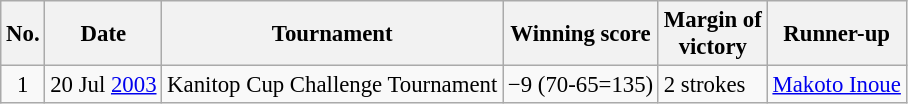<table class="wikitable" style="font-size:95%;">
<tr>
<th>No.</th>
<th>Date</th>
<th>Tournament</th>
<th>Winning score</th>
<th>Margin of<br>victory</th>
<th>Runner-up</th>
</tr>
<tr>
<td align=center>1</td>
<td align=right>20 Jul <a href='#'>2003</a></td>
<td>Kanitop Cup Challenge Tournament</td>
<td>−9 (70-65=135)</td>
<td>2 strokes</td>
<td> <a href='#'>Makoto Inoue</a></td>
</tr>
</table>
